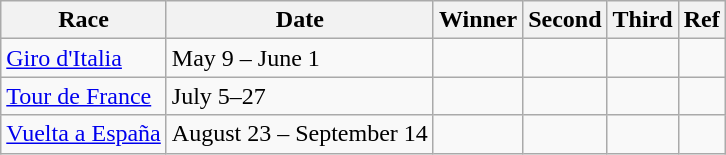<table class="wikitable">
<tr>
<th>Race</th>
<th>Date</th>
<th>Winner</th>
<th>Second</th>
<th>Third</th>
<th>Ref</th>
</tr>
<tr>
<td> <a href='#'>Giro d'Italia</a></td>
<td>May 9 – June 1</td>
<td></td>
<td></td>
<td></td>
<td></td>
</tr>
<tr>
<td> <a href='#'>Tour de France</a></td>
<td>July 5–27</td>
<td></td>
<td></td>
<td></td>
<td></td>
</tr>
<tr>
<td> <a href='#'>Vuelta a España</a></td>
<td>August 23 – September 14</td>
<td></td>
<td></td>
<td></td>
<td></td>
</tr>
</table>
